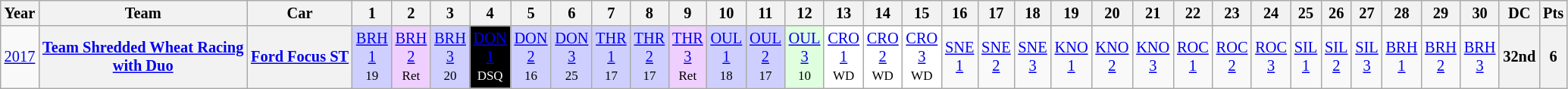<table class="wikitable" style="text-align:center; font-size:85%">
<tr>
<th>Year</th>
<th>Team</th>
<th>Car</th>
<th>1</th>
<th>2</th>
<th>3</th>
<th>4</th>
<th>5</th>
<th>6</th>
<th>7</th>
<th>8</th>
<th>9</th>
<th>10</th>
<th>11</th>
<th>12</th>
<th>13</th>
<th>14</th>
<th>15</th>
<th>16</th>
<th>17</th>
<th>18</th>
<th>19</th>
<th>20</th>
<th>21</th>
<th>22</th>
<th>23</th>
<th>24</th>
<th>25</th>
<th>26</th>
<th>27</th>
<th>28</th>
<th>29</th>
<th>30</th>
<th>DC</th>
<th>Pts</th>
</tr>
<tr>
<td><a href='#'>2017</a></td>
<th nowrap><a href='#'>Team Shredded Wheat Racing<br>with Duo</a></th>
<th nowrap><a href='#'>Ford Focus ST</a></th>
<td style="background:#CFCFFF;"><a href='#'>BRH<br>1</a><br><small>19</small></td>
<td style="background:#EFCFFF;"><a href='#'>BRH<br>2</a><br><small>Ret</small></td>
<td style="background:#CFCFFF;"><a href='#'>BRH<br>3</a><br><small>20</small></td>
<td style="background:#000000; color:white"><a href='#'><span>DON<br>1</span></a><br><small>DSQ</small></td>
<td style="background:#CFCFFF;"><a href='#'>DON<br>2</a><br><small>16</small></td>
<td style="background:#CFCFFF;"><a href='#'>DON<br>3</a><br><small>25</small></td>
<td style="background:#CFCFFF;"><a href='#'>THR<br>1</a><br><small>17</small></td>
<td style="background:#CFCFFF;"><a href='#'>THR<br>2</a><br><small>17</small></td>
<td style="background:#EFCFFF;"><a href='#'>THR<br>3</a><br><small>Ret</small></td>
<td style="background:#CFCFFF;"><a href='#'>OUL<br>1</a><br><small>18</small></td>
<td style="background:#CFCFFF;"><a href='#'>OUL<br>2</a><br><small>17</small></td>
<td style="background:#DFFFDF;"><a href='#'>OUL<br>3</a><br><small>10</small></td>
<td style="background:#FFFFFF;"><a href='#'>CRO<br>1</a><br><small>WD</small></td>
<td style="background:#FFFFFF;"><a href='#'>CRO<br>2</a><br><small>WD</small></td>
<td style="background:#FFFFFF;"><a href='#'>CRO<br>3</a><br><small>WD</small></td>
<td><a href='#'>SNE<br>1</a></td>
<td><a href='#'>SNE<br>2</a></td>
<td><a href='#'>SNE<br>3</a></td>
<td><a href='#'>KNO<br>1</a></td>
<td><a href='#'>KNO<br>2</a></td>
<td><a href='#'>KNO<br>3</a></td>
<td><a href='#'>ROC<br>1</a></td>
<td><a href='#'>ROC<br>2</a></td>
<td><a href='#'>ROC<br>3</a></td>
<td><a href='#'>SIL<br>1</a></td>
<td><a href='#'>SIL<br>2</a></td>
<td><a href='#'>SIL<br>3</a></td>
<td><a href='#'>BRH<br>1</a></td>
<td><a href='#'>BRH<br>2</a></td>
<td><a href='#'>BRH<br>3</a></td>
<th>32nd</th>
<th>6</th>
</tr>
</table>
